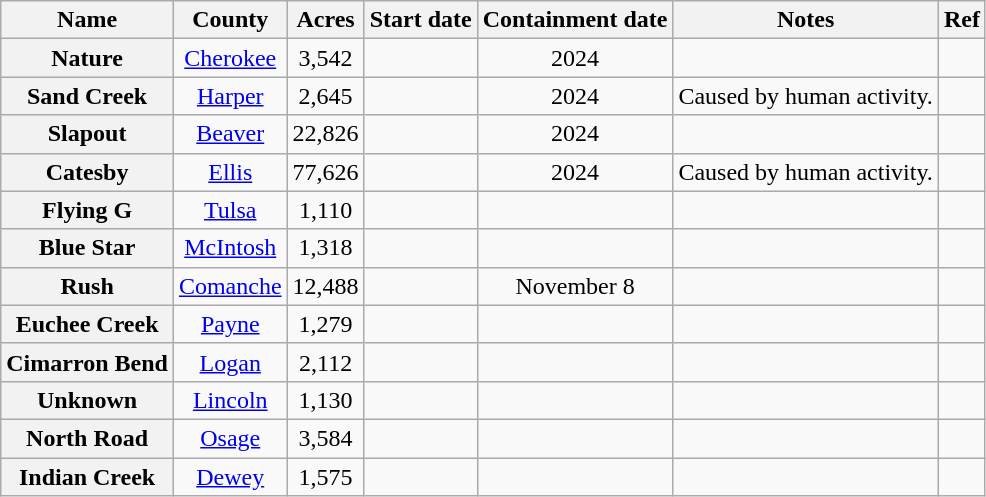<table class="wikitable sortable plainrowheaders mw-collapsible" style="text-align:center;">
<tr>
<th scope="col">Name</th>
<th scope="col">County </th>
<th scope="col">Acres</th>
<th scope="col">Start date</th>
<th scope="col">Containment date</th>
<th scope="col">Notes</th>
<th scope="col" class="unsortable">Ref</th>
</tr>
<tr>
<th scope="row">Nature</th>
<td><a href='#'>Cherokee</a></td>
<td>3,542</td>
<td></td>
<td>2024</td>
<td></td>
<td></td>
</tr>
<tr>
<th scope="row">Sand Creek</th>
<td><a href='#'>Harper</a></td>
<td>2,645</td>
<td></td>
<td>2024</td>
<td>Caused by human activity.</td>
<td></td>
</tr>
<tr>
<th scope="row">Slapout</th>
<td><a href='#'>Beaver</a></td>
<td>22,826</td>
<td></td>
<td>2024</td>
<td></td>
<td></td>
</tr>
<tr>
<th scope="row">Catesby</th>
<td><a href='#'>Ellis</a></td>
<td>77,626</td>
<td></td>
<td>2024</td>
<td>Caused by human activity.</td>
<td></td>
</tr>
<tr>
<th scope="row">Flying G</th>
<td><a href='#'>Tulsa</a></td>
<td>1,110</td>
<td></td>
<td></td>
<td></td>
<td></td>
</tr>
<tr>
<th scope="row">Blue Star</th>
<td><a href='#'>McIntosh</a></td>
<td>1,318</td>
<td></td>
<td></td>
<td></td>
<td></td>
</tr>
<tr>
<th scope="row">Rush</th>
<td><a href='#'>Comanche</a></td>
<td>12,488</td>
<td></td>
<td>November 8</td>
<td></td>
<td></td>
</tr>
<tr>
<th scope="row">Euchee Creek</th>
<td><a href='#'>Payne</a></td>
<td>1,279</td>
<td></td>
<td></td>
<td></td>
<td></td>
</tr>
<tr>
<th scope="row">Cimarron Bend</th>
<td><a href='#'>Logan</a></td>
<td>2,112</td>
<td></td>
<td></td>
<td></td>
<td></td>
</tr>
<tr>
<th scope="row">Unknown</th>
<td><a href='#'>Lincoln</a></td>
<td>1,130</td>
<td></td>
<td></td>
<td></td>
<td></td>
</tr>
<tr>
<th scope="row">North Road</th>
<td><a href='#'>Osage</a></td>
<td>3,584</td>
<td></td>
<td></td>
<td></td>
<td></td>
</tr>
<tr>
<th scope="row">Indian Creek</th>
<td><a href='#'>Dewey</a></td>
<td>1,575</td>
<td></td>
<td></td>
<td></td>
<td></td>
</tr>
</table>
